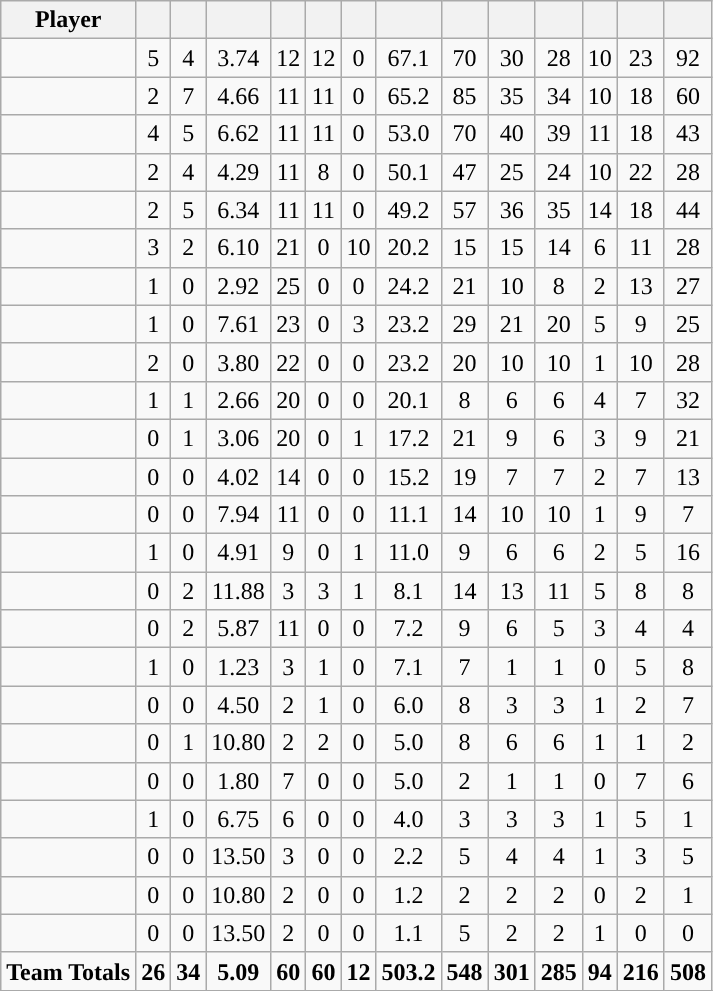<table class="wikitable sortable" style="text-align:center;">
<tr>
<th>Player</th>
<th></th>
<th></th>
<th></th>
<th></th>
<th></th>
<th></th>
<th></th>
<th></th>
<th></th>
<th></th>
<th></th>
<th></th>
<th></th>
</tr>
<tr>
<td align="left"></td>
<td>5</td>
<td>4</td>
<td>3.74</td>
<td>12</td>
<td>12</td>
<td>0</td>
<td>67.1</td>
<td>70</td>
<td>30</td>
<td>28</td>
<td>10</td>
<td>23</td>
<td>92</td>
</tr>
<tr>
<td align="left"></td>
<td>2</td>
<td>7</td>
<td>4.66</td>
<td>11</td>
<td>11</td>
<td>0</td>
<td>65.2</td>
<td>85</td>
<td>35</td>
<td>34</td>
<td>10</td>
<td>18</td>
<td>60</td>
</tr>
<tr>
<td align="left"></td>
<td>4</td>
<td>5</td>
<td>6.62</td>
<td>11</td>
<td>11</td>
<td>0</td>
<td>53.0</td>
<td>70</td>
<td>40</td>
<td>39</td>
<td>11</td>
<td>18</td>
<td>43</td>
</tr>
<tr>
<td align="left"></td>
<td>2</td>
<td>4</td>
<td>4.29</td>
<td>11</td>
<td>8</td>
<td>0</td>
<td>50.1</td>
<td>47</td>
<td>25</td>
<td>24</td>
<td>10</td>
<td>22</td>
<td>28</td>
</tr>
<tr>
<td align="left"></td>
<td>2</td>
<td>5</td>
<td>6.34</td>
<td>11</td>
<td>11</td>
<td>0</td>
<td>49.2</td>
<td>57</td>
<td>36</td>
<td>35</td>
<td>14</td>
<td>18</td>
<td>44</td>
</tr>
<tr>
<td align="left"></td>
<td>3</td>
<td>2</td>
<td>6.10</td>
<td>21</td>
<td>0</td>
<td>10</td>
<td>20.2</td>
<td>15</td>
<td>15</td>
<td>14</td>
<td>6</td>
<td>11</td>
<td>28</td>
</tr>
<tr>
<td align="left"></td>
<td>1</td>
<td>0</td>
<td>2.92</td>
<td>25</td>
<td>0</td>
<td>0</td>
<td>24.2</td>
<td>21</td>
<td>10</td>
<td>8</td>
<td>2</td>
<td>13</td>
<td>27</td>
</tr>
<tr>
<td align="left"></td>
<td>1</td>
<td>0</td>
<td>7.61</td>
<td>23</td>
<td>0</td>
<td>3</td>
<td>23.2</td>
<td>29</td>
<td>21</td>
<td>20</td>
<td>5</td>
<td>9</td>
<td>25</td>
</tr>
<tr>
<td align="left"></td>
<td>2</td>
<td>0</td>
<td>3.80</td>
<td>22</td>
<td>0</td>
<td>0</td>
<td>23.2</td>
<td>20</td>
<td>10</td>
<td>10</td>
<td>1</td>
<td>10</td>
<td>28</td>
</tr>
<tr>
<td align="left"></td>
<td>1</td>
<td>1</td>
<td>2.66</td>
<td>20</td>
<td>0</td>
<td>0</td>
<td>20.1</td>
<td>8</td>
<td>6</td>
<td>6</td>
<td>4</td>
<td>7</td>
<td>32</td>
</tr>
<tr>
<td align="left"></td>
<td>0</td>
<td>1</td>
<td>3.06</td>
<td>20</td>
<td>0</td>
<td>1</td>
<td>17.2</td>
<td>21</td>
<td>9</td>
<td>6</td>
<td>3</td>
<td>9</td>
<td>21</td>
</tr>
<tr>
<td align="left"></td>
<td>0</td>
<td>0</td>
<td>4.02</td>
<td>14</td>
<td>0</td>
<td>0</td>
<td>15.2</td>
<td>19</td>
<td>7</td>
<td>7</td>
<td>2</td>
<td>7</td>
<td>13</td>
</tr>
<tr>
<td align="left"></td>
<td>0</td>
<td>0</td>
<td>7.94</td>
<td>11</td>
<td>0</td>
<td>0</td>
<td>11.1</td>
<td>14</td>
<td>10</td>
<td>10</td>
<td>1</td>
<td>9</td>
<td>7</td>
</tr>
<tr>
<td align="left"></td>
<td>1</td>
<td>0</td>
<td>4.91</td>
<td>9</td>
<td>0</td>
<td>1</td>
<td>11.0</td>
<td>9</td>
<td>6</td>
<td>6</td>
<td>2</td>
<td>5</td>
<td>16</td>
</tr>
<tr>
<td align="left"></td>
<td>0</td>
<td>2</td>
<td>11.88</td>
<td>3</td>
<td>3</td>
<td>1</td>
<td>8.1</td>
<td>14</td>
<td>13</td>
<td>11</td>
<td>5</td>
<td>8</td>
<td>8</td>
</tr>
<tr>
<td align="left"></td>
<td>0</td>
<td>2</td>
<td>5.87</td>
<td>11</td>
<td>0</td>
<td>0</td>
<td>7.2</td>
<td>9</td>
<td>6</td>
<td>5</td>
<td>3</td>
<td>4</td>
<td>4</td>
</tr>
<tr>
<td align="left"></td>
<td>1</td>
<td>0</td>
<td>1.23</td>
<td>3</td>
<td>1</td>
<td>0</td>
<td>7.1</td>
<td>7</td>
<td>1</td>
<td>1</td>
<td>0</td>
<td>5</td>
<td>8</td>
</tr>
<tr>
<td align="left"></td>
<td>0</td>
<td>0</td>
<td>4.50</td>
<td>2</td>
<td>1</td>
<td>0</td>
<td>6.0</td>
<td>8</td>
<td>3</td>
<td>3</td>
<td>1</td>
<td>2</td>
<td>7</td>
</tr>
<tr>
<td align="left"></td>
<td>0</td>
<td>1</td>
<td>10.80</td>
<td>2</td>
<td>2</td>
<td>0</td>
<td>5.0</td>
<td>8</td>
<td>6</td>
<td>6</td>
<td>1</td>
<td>1</td>
<td>2</td>
</tr>
<tr>
<td align="left"></td>
<td>0</td>
<td>0</td>
<td>1.80</td>
<td>7</td>
<td>0</td>
<td>0</td>
<td>5.0</td>
<td>2</td>
<td>1</td>
<td>1</td>
<td>0</td>
<td>7</td>
<td>6</td>
</tr>
<tr>
<td align="left"></td>
<td>1</td>
<td>0</td>
<td>6.75</td>
<td>6</td>
<td>0</td>
<td>0</td>
<td>4.0</td>
<td>3</td>
<td>3</td>
<td>3</td>
<td>1</td>
<td>5</td>
<td>1</td>
</tr>
<tr>
<td align="left"></td>
<td>0</td>
<td>0</td>
<td>13.50</td>
<td>3</td>
<td>0</td>
<td>0</td>
<td>2.2</td>
<td>5</td>
<td>4</td>
<td>4</td>
<td>1</td>
<td>3</td>
<td>5</td>
</tr>
<tr>
<td align="left"></td>
<td>0</td>
<td>0</td>
<td>10.80</td>
<td>2</td>
<td>0</td>
<td>0</td>
<td>1.2</td>
<td>2</td>
<td>2</td>
<td>2</td>
<td>0</td>
<td>2</td>
<td>1</td>
</tr>
<tr>
<td align="left"></td>
<td>0</td>
<td>0</td>
<td>13.50</td>
<td>2</td>
<td>0</td>
<td>0</td>
<td>1.1</td>
<td>5</td>
<td>2</td>
<td>2</td>
<td>1</td>
<td>0</td>
<td>0</td>
</tr>
<tr>
<td align="left"><strong>Team Totals</strong></td>
<td><strong>26</strong></td>
<td><strong>34</strong></td>
<td><strong>5.09</strong></td>
<td><strong>60</strong></td>
<td><strong>60</strong></td>
<td><strong>12</strong></td>
<td><strong>503.2</strong></td>
<td><strong>548</strong></td>
<td><strong>301</strong></td>
<td><strong>285</strong></td>
<td><strong>94</strong></td>
<td><strong>216</strong></td>
<td><strong>508</strong></td>
</tr>
<tr class=="sortbottom">
</tr>
</table>
